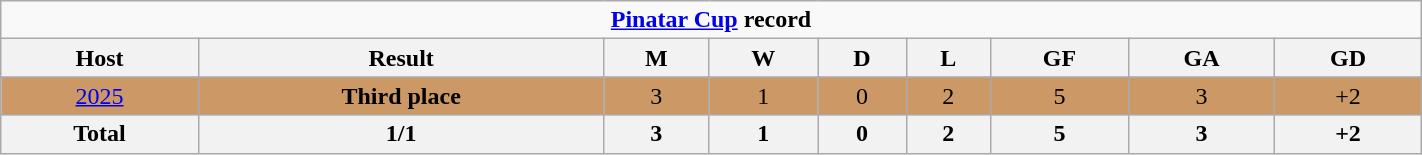<table class="wikitable" style="text-align: center; width:75%;">
<tr style="background:;">
<td colspan=9> <strong><a href='#'>Pinatar Cup</a> record</strong></td>
</tr>
<tr>
<th>Host</th>
<th>Result</th>
<th>M</th>
<th>W</th>
<th>D</th>
<th>L</th>
<th>GF</th>
<th>GA</th>
<th>GD</th>
</tr>
<tr bgcolor="#cc9966">
<td><a href='#'>2025</a></td>
<td><strong>Third place</strong></td>
<td>3</td>
<td>1</td>
<td>0</td>
<td>2</td>
<td>5</td>
<td>3</td>
<td>+2</td>
</tr>
<tr>
<th><strong>Total</strong></th>
<th>1/1</th>
<th>3</th>
<th>1</th>
<th>0</th>
<th>2</th>
<th>5</th>
<th>3</th>
<th>+2</th>
</tr>
</table>
